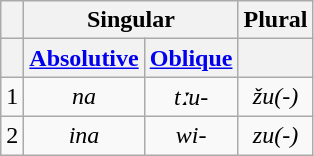<table class="wikitable" style=text-align:center>
<tr>
<th></th>
<th colspan = 2>Singular</th>
<th>Plural</th>
</tr>
<tr>
<th></th>
<th><a href='#'>Absolutive</a></th>
<th><a href='#'>Oblique</a></th>
<th></th>
</tr>
<tr>
<td>1</td>
<td><em>na</em></td>
<td><em>tːu-</em></td>
<td><em>žu(-)</em></td>
</tr>
<tr>
<td>2</td>
<td><em>ina</em></td>
<td><em>wi-</em></td>
<td><em>zu(-)</em></td>
</tr>
</table>
